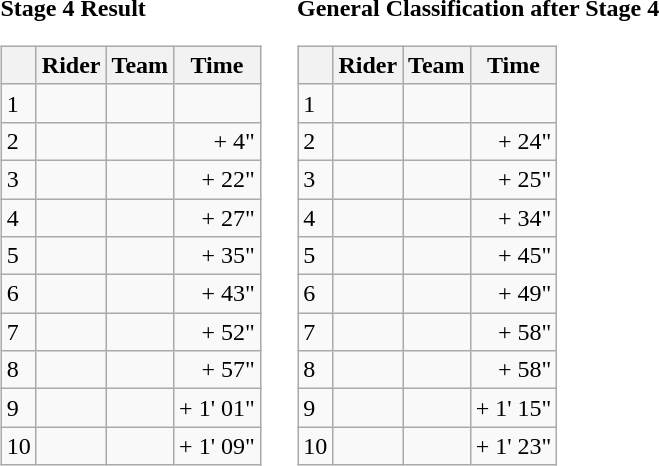<table>
<tr>
<td><strong>Stage 4 Result</strong><br><table class="wikitable">
<tr>
<th></th>
<th>Rider</th>
<th>Team</th>
<th>Time</th>
</tr>
<tr>
<td>1</td>
<td></td>
<td></td>
<td align="right"></td>
</tr>
<tr>
<td>2</td>
<td></td>
<td></td>
<td align="right">+ 4"</td>
</tr>
<tr>
<td>3</td>
<td></td>
<td></td>
<td align="right">+ 22"</td>
</tr>
<tr>
<td>4</td>
<td></td>
<td></td>
<td align="right">+ 27"</td>
</tr>
<tr>
<td>5</td>
<td></td>
<td></td>
<td align="right">+ 35"</td>
</tr>
<tr>
<td>6</td>
<td></td>
<td></td>
<td align="right">+ 43"</td>
</tr>
<tr>
<td>7</td>
<td></td>
<td></td>
<td align="right">+ 52"</td>
</tr>
<tr>
<td>8</td>
<td></td>
<td></td>
<td align="right">+ 57"</td>
</tr>
<tr>
<td>9</td>
<td></td>
<td></td>
<td align="right">+ 1' 01"</td>
</tr>
<tr>
<td>10</td>
<td></td>
<td></td>
<td align="right">+ 1' 09"</td>
</tr>
</table>
</td>
<td></td>
<td><strong>General Classification after Stage 4</strong><br><table class="wikitable">
<tr>
<th></th>
<th>Rider</th>
<th>Team</th>
<th>Time</th>
</tr>
<tr>
<td>1</td>
<td> </td>
<td></td>
<td align="right"></td>
</tr>
<tr>
<td>2</td>
<td></td>
<td></td>
<td align="right">+ 24"</td>
</tr>
<tr>
<td>3</td>
<td></td>
<td></td>
<td align="right">+ 25"</td>
</tr>
<tr>
<td>4</td>
<td></td>
<td></td>
<td align="right">+ 34"</td>
</tr>
<tr>
<td>5</td>
<td></td>
<td></td>
<td align="right">+ 45"</td>
</tr>
<tr>
<td>6</td>
<td> </td>
<td></td>
<td align="right">+ 49"</td>
</tr>
<tr>
<td>7</td>
<td></td>
<td></td>
<td align="right">+ 58"</td>
</tr>
<tr>
<td>8</td>
<td></td>
<td></td>
<td align="right">+ 58"</td>
</tr>
<tr>
<td>9</td>
<td></td>
<td></td>
<td align="right">+ 1' 15"</td>
</tr>
<tr>
<td>10</td>
<td></td>
<td></td>
<td align="right">+ 1' 23"</td>
</tr>
</table>
</td>
</tr>
</table>
